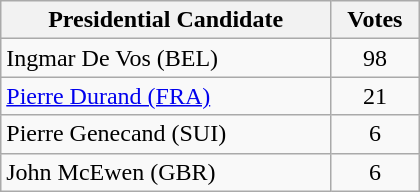<table class="wikitable" style="width: 280px;">
<tr>
<th>Presidential Candidate</th>
<th>Votes</th>
</tr>
<tr>
<td>Ingmar De Vos (BEL)</td>
<td style="text-align: center;">98</td>
</tr>
<tr>
<td><a href='#'>Pierre Durand (FRA)</a></td>
<td style="text-align: center;">21</td>
</tr>
<tr>
<td>Pierre Genecand (SUI)</td>
<td style="text-align: center;">6</td>
</tr>
<tr>
<td>John McEwen (GBR)</td>
<td style="text-align: center;">6</td>
</tr>
</table>
